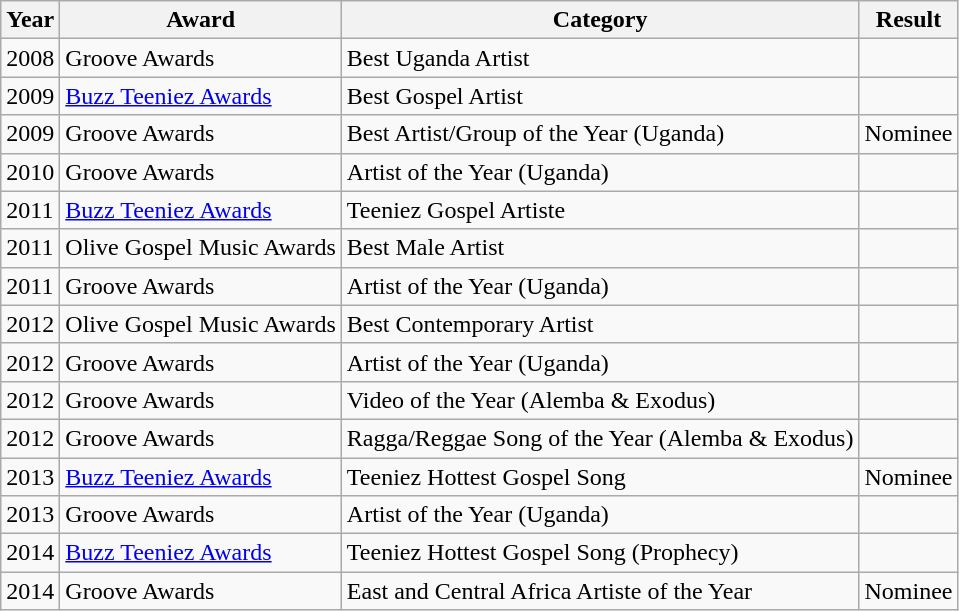<table class="wikitable">
<tr>
<th>Year</th>
<th>Award</th>
<th>Category</th>
<th>Result</th>
</tr>
<tr>
<td>2008</td>
<td>Groove Awards</td>
<td>Best Uganda Artist</td>
<td></td>
</tr>
<tr>
<td>2009</td>
<td><a href='#'>Buzz Teeniez Awards</a></td>
<td>Best Gospel Artist</td>
<td></td>
</tr>
<tr>
<td>2009</td>
<td>Groove Awards</td>
<td>Best Artist/Group of the Year (Uganda)</td>
<td>Nominee</td>
</tr>
<tr>
<td>2010</td>
<td>Groove Awards</td>
<td>Artist of the Year (Uganda)</td>
<td></td>
</tr>
<tr>
<td>2011</td>
<td><a href='#'>Buzz Teeniez Awards</a></td>
<td>Teeniez Gospel Artiste</td>
<td></td>
</tr>
<tr>
<td>2011</td>
<td>Olive Gospel Music Awards</td>
<td>Best Male Artist</td>
<td></td>
</tr>
<tr>
<td>2011</td>
<td>Groove Awards</td>
<td>Artist of the Year (Uganda)</td>
<td></td>
</tr>
<tr>
<td>2012</td>
<td>Olive Gospel Music Awards</td>
<td>Best Contemporary Artist</td>
<td></td>
</tr>
<tr>
<td>2012</td>
<td>Groove Awards</td>
<td>Artist of the Year (Uganda)</td>
<td></td>
</tr>
<tr>
<td>2012</td>
<td>Groove Awards</td>
<td>Video of the Year (Alemba & Exodus)</td>
<td></td>
</tr>
<tr>
<td>2012</td>
<td>Groove Awards</td>
<td>Ragga/Reggae Song of the Year (Alemba & Exodus)</td>
<td></td>
</tr>
<tr>
<td>2013</td>
<td><a href='#'>Buzz Teeniez Awards</a></td>
<td>Teeniez Hottest Gospel Song</td>
<td>Nominee</td>
</tr>
<tr>
<td>2013</td>
<td>Groove Awards</td>
<td>Artist of the Year (Uganda)</td>
<td></td>
</tr>
<tr>
<td>2014</td>
<td><a href='#'>Buzz Teeniez Awards</a></td>
<td>Teeniez Hottest Gospel Song (Prophecy)</td>
<td></td>
</tr>
<tr>
<td>2014</td>
<td>Groove Awards</td>
<td>East and Central Africa Artiste of the Year</td>
<td>Nominee</td>
</tr>
</table>
